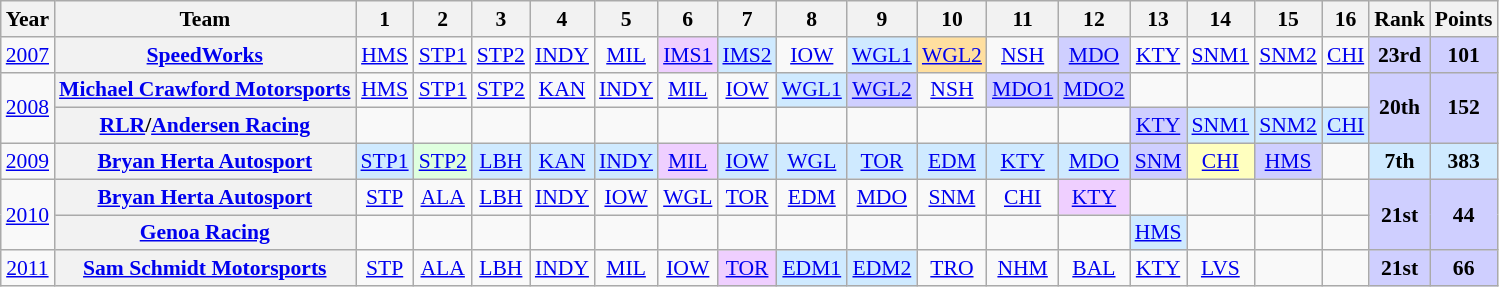<table class="wikitable" style="text-align:center; font-size:90%">
<tr>
<th>Year</th>
<th>Team</th>
<th>1</th>
<th>2</th>
<th>3</th>
<th>4</th>
<th>5</th>
<th>6</th>
<th>7</th>
<th>8</th>
<th>9</th>
<th>10</th>
<th>11</th>
<th>12</th>
<th>13</th>
<th>14</th>
<th>15</th>
<th>16</th>
<th>Rank</th>
<th>Points</th>
</tr>
<tr>
<td><a href='#'>2007</a></td>
<th><a href='#'>SpeedWorks</a></th>
<td><a href='#'>HMS</a></td>
<td><a href='#'>STP1</a></td>
<td><a href='#'>STP2</a></td>
<td><a href='#'>INDY</a></td>
<td><a href='#'>MIL</a></td>
<td style="background:#EFCFFF;"><a href='#'>IMS1</a><br></td>
<td style="background:#CFEAFF;"><a href='#'>IMS2</a><br></td>
<td><a href='#'>IOW</a></td>
<td style="background:#CFEAFF;"><a href='#'>WGL1</a><br></td>
<td style="background:#FFDF9F;"><a href='#'>WGL2</a><br></td>
<td><a href='#'>NSH</a></td>
<td style="background:#CFCFFF;"><a href='#'>MDO</a><br></td>
<td><a href='#'>KTY</a></td>
<td><a href='#'>SNM1</a></td>
<td><a href='#'>SNM2</a></td>
<td><a href='#'>CHI</a></td>
<td style="background:#CFCFFF;"><strong>23rd</strong></td>
<td style="background:#CFCFFF;"><strong>101</strong></td>
</tr>
<tr>
<td rowspan=2><a href='#'>2008</a></td>
<th><a href='#'>Michael Crawford Motorsports</a></th>
<td><a href='#'>HMS</a></td>
<td><a href='#'>STP1</a></td>
<td><a href='#'>STP2</a></td>
<td><a href='#'>KAN</a></td>
<td><a href='#'>INDY</a></td>
<td><a href='#'>MIL</a></td>
<td><a href='#'>IOW</a></td>
<td style="background:#CFEAFF;"><a href='#'>WGL1</a><br></td>
<td style="background:#CFCFFF;"><a href='#'>WGL2</a><br></td>
<td><a href='#'>NSH</a></td>
<td style="background:#CFCFFF;"><a href='#'>MDO1</a><br></td>
<td style="background:#CFCFFF;"><a href='#'>MDO2</a><br></td>
<td></td>
<td></td>
<td></td>
<td></td>
<td rowspan=2 style="background:#CFCFFF;"><strong>20th</strong></td>
<td rowspan=2 style="background:#CFCFFF;"><strong>152</strong></td>
</tr>
<tr>
<th><a href='#'>RLR</a>/<a href='#'>Andersen Racing</a></th>
<td></td>
<td></td>
<td></td>
<td></td>
<td></td>
<td></td>
<td></td>
<td></td>
<td></td>
<td></td>
<td></td>
<td></td>
<td style="background:#CFCFFF;"><a href='#'>KTY</a><br></td>
<td style="background:#CFEAFF;"><a href='#'>SNM1</a><br></td>
<td style="background:#CFEAFF;"><a href='#'>SNM2</a><br></td>
<td style="background:#CFEAFF;"><a href='#'>CHI</a><br></td>
</tr>
<tr>
<td><a href='#'>2009</a></td>
<th><a href='#'>Bryan Herta Autosport</a></th>
<td style="background:#CFEAFF;"><a href='#'>STP1</a><br></td>
<td style="background:#DFFFDF;"><a href='#'>STP2</a><br></td>
<td style="background:#CFEAFF;"><a href='#'>LBH</a><br></td>
<td style="background:#CFEAFF;"><a href='#'>KAN</a><br></td>
<td style="background:#CFEAFF;"><a href='#'>INDY</a><br></td>
<td style="background:#EFCFFF;"><a href='#'>MIL</a><br></td>
<td style="background:#CFEAFF;"><a href='#'>IOW</a><br></td>
<td style="background:#CFEAFF;"><a href='#'>WGL</a><br></td>
<td style="background:#CFEAFF;"><a href='#'>TOR</a><br></td>
<td style="background:#CFEAFF;"><a href='#'>EDM</a><br></td>
<td style="background:#CFEAFF;"><a href='#'>KTY</a><br></td>
<td style="background:#CFEAFF;"><a href='#'>MDO</a><br></td>
<td style="background:#CFCFFF;"><a href='#'>SNM</a><br></td>
<td style="background:#FFFFBF;"><a href='#'>CHI</a><br></td>
<td style="background:#CFCFFF;"><a href='#'>HMS</a><br></td>
<td></td>
<td style="background:#CFEAFF;"><strong>7th</strong></td>
<td style="background:#CFEAFF;"><strong>383</strong></td>
</tr>
<tr>
<td rowspan=2><a href='#'>2010</a></td>
<th><a href='#'>Bryan Herta Autosport</a></th>
<td><a href='#'>STP</a></td>
<td><a href='#'>ALA</a></td>
<td><a href='#'>LBH</a></td>
<td><a href='#'>INDY</a></td>
<td><a href='#'>IOW</a></td>
<td><a href='#'>WGL</a></td>
<td><a href='#'>TOR</a></td>
<td><a href='#'>EDM</a></td>
<td><a href='#'>MDO</a></td>
<td><a href='#'>SNM</a></td>
<td><a href='#'>CHI</a></td>
<td style="background:#EFCFFF;"><a href='#'>KTY</a><br></td>
<td></td>
<td></td>
<td></td>
<td></td>
<td rowspan=2  style="background:#CFCFFF;"><strong>21st</strong></td>
<td rowspan=2  style="background:#CFCFFF;"><strong>44</strong></td>
</tr>
<tr>
<th><a href='#'>Genoa Racing</a></th>
<td></td>
<td></td>
<td></td>
<td></td>
<td></td>
<td></td>
<td></td>
<td></td>
<td></td>
<td></td>
<td></td>
<td></td>
<td style="background:#CFEAFF;"><a href='#'>HMS</a><br></td>
<td></td>
<td></td>
<td></td>
</tr>
<tr>
<td><a href='#'>2011</a></td>
<th><a href='#'>Sam Schmidt Motorsports</a></th>
<td><a href='#'>STP</a></td>
<td><a href='#'>ALA</a></td>
<td><a href='#'>LBH</a></td>
<td><a href='#'>INDY</a></td>
<td><a href='#'>MIL</a></td>
<td><a href='#'>IOW</a></td>
<td style="background:#EFCFFF;"><a href='#'>TOR</a><br></td>
<td style="background:#CFEAFF;"><a href='#'>EDM1</a><br></td>
<td style="background:#CFEAFF;"><a href='#'>EDM2</a><br></td>
<td><a href='#'>TRO</a></td>
<td><a href='#'>NHM</a></td>
<td><a href='#'>BAL</a></td>
<td><a href='#'>KTY</a></td>
<td><a href='#'>LVS</a></td>
<td></td>
<td></td>
<td style="background:#CFCFFF;"><strong>21st</strong></td>
<td style="background:#CFCFFF;"><strong>66</strong></td>
</tr>
</table>
